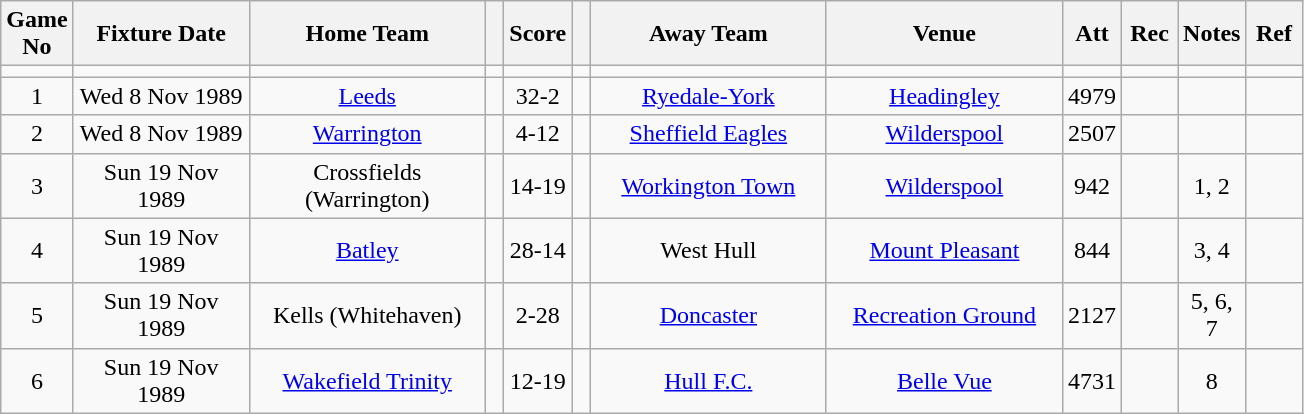<table class="wikitable" style="text-align:center;">
<tr>
<th width=10 abbr="No">Game No</th>
<th width=110 abbr="Date">Fixture Date</th>
<th width=150 abbr="Home Team">Home Team</th>
<th width=5 abbr="space"></th>
<th width=20 abbr="Score">Score</th>
<th width=5 abbr="space"></th>
<th width=150 abbr="Away Team">Away Team</th>
<th width=150 abbr="Venue">Venue</th>
<th width=30 abbr="Att">Att</th>
<th width=30 abbr="Rec">Rec</th>
<th width=20 abbr="Notes">Notes</th>
<th width=30 abbr="Ref">Ref</th>
</tr>
<tr>
<td></td>
<td></td>
<td></td>
<td></td>
<td></td>
<td></td>
<td></td>
<td></td>
<td></td>
<td></td>
<td></td>
<td></td>
</tr>
<tr>
<td>1</td>
<td>Wed 8 Nov 1989</td>
<td><a href='#'>Leeds</a></td>
<td></td>
<td>32-2</td>
<td></td>
<td><a href='#'>Ryedale-York</a></td>
<td><a href='#'>Headingley</a></td>
<td>4979</td>
<td></td>
<td></td>
<td></td>
</tr>
<tr>
<td>2</td>
<td>Wed 8 Nov 1989</td>
<td><a href='#'>Warrington</a></td>
<td></td>
<td>4-12</td>
<td></td>
<td><a href='#'>Sheffield Eagles</a></td>
<td><a href='#'>Wilderspool</a></td>
<td>2507</td>
<td></td>
<td></td>
<td></td>
</tr>
<tr>
<td>3</td>
<td>Sun 19 Nov 1989</td>
<td>Crossfields (Warrington)</td>
<td></td>
<td>14-19</td>
<td></td>
<td><a href='#'>Workington Town</a></td>
<td><a href='#'>Wilderspool</a></td>
<td>942</td>
<td></td>
<td>1, 2</td>
<td></td>
</tr>
<tr>
<td>4</td>
<td>Sun 19 Nov 1989</td>
<td><a href='#'>Batley</a></td>
<td></td>
<td>28-14</td>
<td></td>
<td>West Hull</td>
<td><a href='#'>Mount Pleasant</a></td>
<td>844</td>
<td></td>
<td>3, 4</td>
<td></td>
</tr>
<tr>
<td>5</td>
<td>Sun 19 Nov 1989</td>
<td>Kells (Whitehaven)</td>
<td></td>
<td>2-28</td>
<td></td>
<td><a href='#'>Doncaster</a></td>
<td><a href='#'>Recreation Ground</a></td>
<td>2127</td>
<td></td>
<td>5, 6, 7</td>
<td></td>
</tr>
<tr>
<td>6</td>
<td>Sun 19 Nov 1989</td>
<td><a href='#'>Wakefield Trinity</a></td>
<td></td>
<td>12-19</td>
<td></td>
<td><a href='#'>Hull F.C.</a></td>
<td><a href='#'>Belle Vue</a></td>
<td>4731</td>
<td></td>
<td>8</td>
<td></td>
</tr>
</table>
